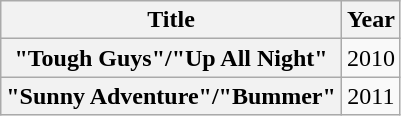<table class="wikitable plainrowheaders" style="text-align:center;">
<tr>
<th scope="col">Title</th>
<th scope="col">Year</th>
</tr>
<tr>
<th scope="row">"Tough Guys"/"Up All Night"<br></th>
<td>2010</td>
</tr>
<tr>
<th scope="row">"Sunny Adventure"/"Bummer"<br></th>
<td>2011</td>
</tr>
</table>
